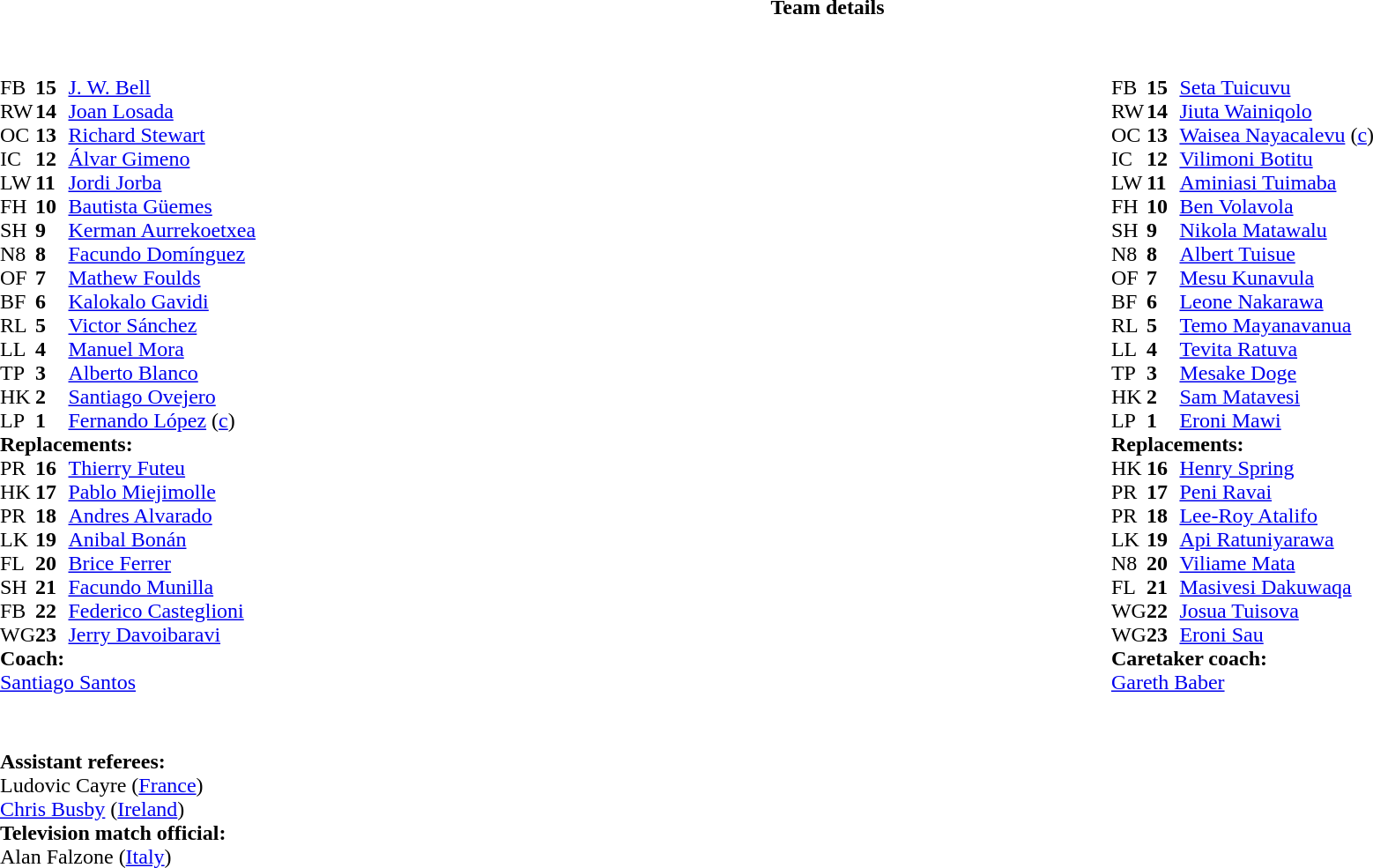<table border="0" style="width:100%;" class="collapsible collapsed">
<tr>
<th>Team details</th>
</tr>
<tr>
<td><br><table style="width:100%">
<tr>
<td style="vertical-align:top;width:50%"><br><table cellspacing="0" cellpadding="0">
<tr>
<th width="25"></th>
<th width="25"></th>
</tr>
<tr>
<td>FB</td>
<td><strong>15</strong></td>
<td><a href='#'>J. W. Bell</a></td>
</tr>
<tr>
<td>RW</td>
<td><strong>14</strong></td>
<td><a href='#'>Joan Losada</a></td>
<td></td>
<td></td>
</tr>
<tr>
<td>OC</td>
<td><strong>13</strong></td>
<td><a href='#'>Richard Stewart</a></td>
</tr>
<tr>
<td>IC</td>
<td><strong>12</strong></td>
<td><a href='#'>Álvar Gimeno</a></td>
</tr>
<tr>
<td>LW</td>
<td><strong>11</strong></td>
<td><a href='#'>Jordi Jorba</a></td>
<td></td>
<td></td>
</tr>
<tr>
<td>FH</td>
<td><strong>10</strong></td>
<td><a href='#'>Bautista Güemes</a></td>
</tr>
<tr>
<td>SH</td>
<td><strong>9</strong></td>
<td><a href='#'>Kerman Aurrekoetxea</a></td>
<td></td>
<td></td>
</tr>
<tr>
<td>N8</td>
<td><strong>8</strong></td>
<td><a href='#'>Facundo Domínguez</a></td>
<td></td>
<td></td>
</tr>
<tr>
<td>OF</td>
<td><strong>7</strong></td>
<td><a href='#'>Mathew Foulds</a></td>
</tr>
<tr>
<td>BF</td>
<td><strong>6</strong></td>
<td><a href='#'>Kalokalo Gavidi</a></td>
</tr>
<tr>
<td>RL</td>
<td><strong>5</strong></td>
<td><a href='#'>Victor Sánchez</a></td>
<td></td>
<td></td>
</tr>
<tr>
<td>LL</td>
<td><strong>4</strong></td>
<td><a href='#'>Manuel Mora</a></td>
</tr>
<tr>
<td>TP</td>
<td><strong>3</strong></td>
<td><a href='#'>Alberto Blanco</a></td>
<td></td>
<td></td>
<td></td>
</tr>
<tr>
<td>HK</td>
<td><strong>2</strong></td>
<td><a href='#'>Santiago Ovejero</a></td>
<td></td>
<td></td>
</tr>
<tr>
<td>LP</td>
<td><strong>1</strong></td>
<td><a href='#'>Fernando López</a> (<a href='#'>c</a>)</td>
<td></td>
<td></td>
</tr>
<tr>
<td colspan=3><strong>Replacements:</strong></td>
</tr>
<tr>
<td>PR</td>
<td><strong>16</strong></td>
<td><a href='#'>Thierry Futeu</a></td>
<td></td>
<td></td>
</tr>
<tr>
<td>HK</td>
<td><strong>17</strong></td>
<td><a href='#'>Pablo Miejimolle</a></td>
<td></td>
<td></td>
</tr>
<tr>
<td>PR</td>
<td><strong>18</strong></td>
<td><a href='#'>Andres Alvarado</a></td>
<td></td>
<td></td>
<td></td>
</tr>
<tr>
<td>LK</td>
<td><strong>19</strong></td>
<td><a href='#'>Anibal Bonán</a></td>
<td></td>
<td></td>
</tr>
<tr>
<td>FL</td>
<td><strong>20</strong></td>
<td><a href='#'>Brice Ferrer</a></td>
<td></td>
<td></td>
</tr>
<tr>
<td>SH</td>
<td><strong>21</strong></td>
<td><a href='#'>Facundo Munilla</a></td>
<td></td>
<td></td>
</tr>
<tr>
<td>FB</td>
<td><strong>22</strong></td>
<td><a href='#'>Federico Casteglioni</a></td>
<td></td>
<td></td>
</tr>
<tr>
<td>WG</td>
<td><strong>23</strong></td>
<td><a href='#'>Jerry Davoibaravi</a></td>
<td></td>
<td></td>
</tr>
<tr>
<td colspan=3><strong>Coach:</strong></td>
</tr>
<tr>
<td colspan="4"> <a href='#'>Santiago Santos</a></td>
</tr>
</table>
</td>
<td style="vertical-align:top;width:50%"><br><table cellspacing="0" cellpadding="0" style="margin:auto">
<tr>
<th width="25"></th>
<th width="25"></th>
</tr>
<tr>
<td>FB</td>
<td><strong>15</strong></td>
<td><a href='#'>Seta Tuicuvu</a></td>
</tr>
<tr>
<td>RW</td>
<td><strong>14</strong></td>
<td><a href='#'>Jiuta Wainiqolo</a></td>
<td></td>
<td></td>
</tr>
<tr>
<td>OC</td>
<td><strong>13</strong></td>
<td><a href='#'>Waisea Nayacalevu</a> (<a href='#'>c</a>)</td>
</tr>
<tr>
<td>IC</td>
<td><strong>12</strong></td>
<td><a href='#'>Vilimoni Botitu</a></td>
</tr>
<tr>
<td>LW</td>
<td><strong>11</strong></td>
<td><a href='#'>Aminiasi Tuimaba</a></td>
<td></td>
<td></td>
</tr>
<tr>
<td>FH</td>
<td><strong>10</strong></td>
<td><a href='#'>Ben Volavola</a></td>
</tr>
<tr>
<td>SH</td>
<td><strong>9</strong></td>
<td><a href='#'>Nikola Matawalu</a></td>
</tr>
<tr>
<td>N8</td>
<td><strong>8</strong></td>
<td><a href='#'>Albert Tuisue</a></td>
<td></td>
<td></td>
</tr>
<tr>
<td>OF</td>
<td><strong>7</strong></td>
<td><a href='#'>Mesu Kunavula</a></td>
<td></td>
<td></td>
</tr>
<tr>
<td>BF</td>
<td><strong>6</strong></td>
<td><a href='#'>Leone Nakarawa</a></td>
</tr>
<tr>
<td>RL</td>
<td><strong>5</strong></td>
<td><a href='#'>Temo Mayanavanua</a></td>
</tr>
<tr>
<td>LL</td>
<td><strong>4</strong></td>
<td><a href='#'>Tevita Ratuva</a></td>
<td></td>
<td></td>
</tr>
<tr>
<td>TP</td>
<td><strong>3</strong></td>
<td><a href='#'>Mesake Doge</a></td>
<td></td>
<td></td>
</tr>
<tr>
<td>HK</td>
<td><strong>2</strong></td>
<td><a href='#'>Sam Matavesi</a></td>
<td></td>
<td></td>
</tr>
<tr>
<td>LP</td>
<td><strong>1</strong></td>
<td><a href='#'>Eroni Mawi</a></td>
<td></td>
<td></td>
</tr>
<tr>
<td colspan="3"><strong>Replacements:</strong></td>
</tr>
<tr>
<td>HK</td>
<td><strong>16</strong></td>
<td><a href='#'>Henry Spring</a></td>
<td></td>
<td></td>
</tr>
<tr>
<td>PR</td>
<td><strong>17</strong></td>
<td><a href='#'>Peni Ravai</a></td>
<td></td>
<td></td>
</tr>
<tr>
<td>PR</td>
<td><strong>18</strong></td>
<td><a href='#'>Lee-Roy Atalifo</a></td>
<td></td>
<td></td>
</tr>
<tr>
<td>LK</td>
<td><strong>19</strong></td>
<td><a href='#'>Api Ratuniyarawa</a></td>
<td></td>
<td></td>
</tr>
<tr>
<td>N8</td>
<td><strong>20</strong></td>
<td><a href='#'>Viliame Mata</a></td>
<td></td>
<td></td>
</tr>
<tr>
<td>FL</td>
<td><strong>21</strong></td>
<td><a href='#'>Masivesi Dakuwaqa</a></td>
<td></td>
<td></td>
</tr>
<tr>
<td>WG</td>
<td><strong>22</strong></td>
<td><a href='#'>Josua Tuisova</a></td>
<td></td>
<td></td>
</tr>
<tr>
<td>WG</td>
<td><strong>23</strong></td>
<td><a href='#'>Eroni Sau</a></td>
<td></td>
<td></td>
</tr>
<tr>
<td colspan="3"><strong>Caretaker coach:</strong></td>
</tr>
<tr>
<td colspan="3"> <a href='#'>Gareth Baber</a></td>
</tr>
</table>
</td>
</tr>
</table>
<table style="width:100%">
<tr>
<td><br><br><strong>Assistant referees:</strong>
<br>Ludovic Cayre (<a href='#'>France</a>)
<br><a href='#'>Chris Busby</a> (<a href='#'>Ireland</a>)
<br><strong>Television match official:</strong>
<br>Alan Falzone (<a href='#'>Italy</a>)</td>
</tr>
</table>
</td>
</tr>
</table>
